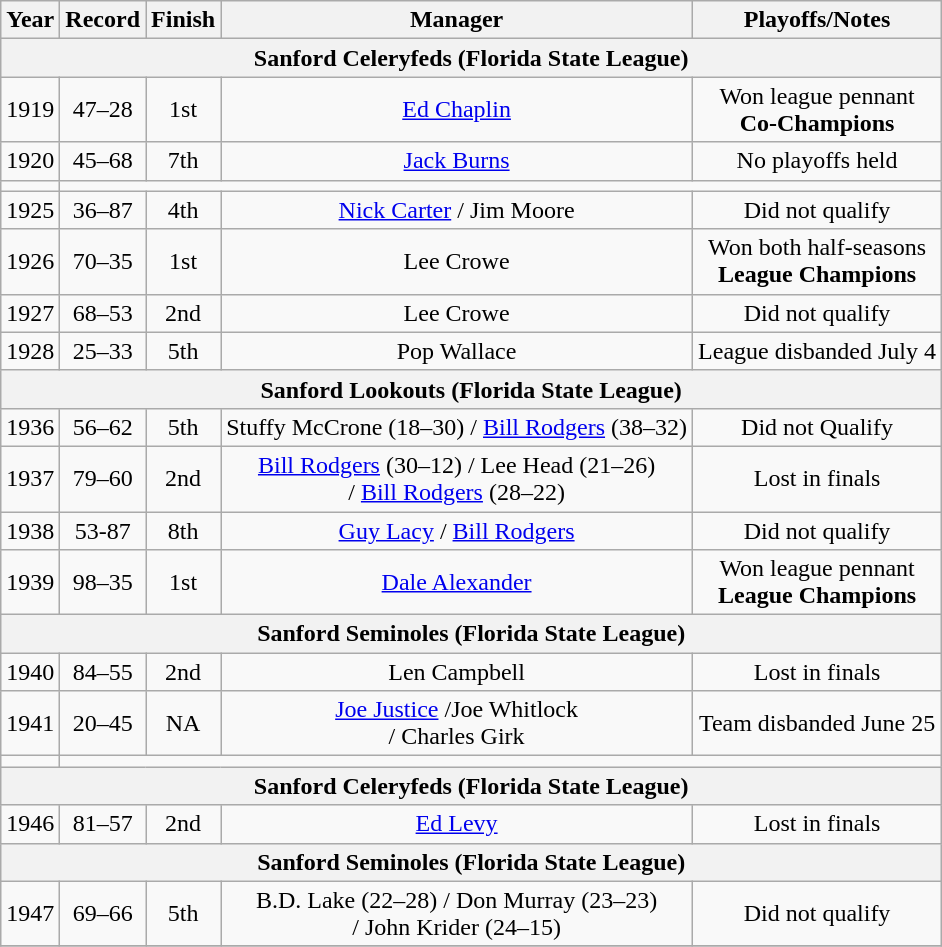<table class="wikitable" style="text-align:center">
<tr>
<th>Year</th>
<th>Record</th>
<th>Finish</th>
<th>Manager</th>
<th>Playoffs/Notes</th>
</tr>
<tr>
<th colspan="9">Sanford Celeryfeds (Florida State League)</th>
</tr>
<tr align=center>
<td>1919</td>
<td>47–28</td>
<td>1st</td>
<td><a href='#'>Ed Chaplin</a></td>
<td>Won league pennant<br><strong>Co-Champions</strong></td>
</tr>
<tr align=center>
<td>1920</td>
<td>45–68</td>
<td>7th</td>
<td><a href='#'>Jack Burns</a></td>
<td>No playoffs held</td>
</tr>
<tr align=center>
<td></td>
</tr>
<tr align=center>
<td>1925</td>
<td>36–87</td>
<td>4th</td>
<td><a href='#'>Nick Carter</a> / Jim Moore</td>
<td>Did not qualify</td>
</tr>
<tr align=center>
<td>1926</td>
<td>70–35</td>
<td>1st</td>
<td>Lee Crowe</td>
<td>Won both half-seasons<br>  <strong>League Champions</strong></td>
</tr>
<tr align=center>
<td>1927</td>
<td>68–53</td>
<td>2nd</td>
<td>Lee Crowe</td>
<td>Did not qualify</td>
</tr>
<tr align=center>
<td>1928</td>
<td>25–33</td>
<td>5th</td>
<td>Pop Wallace</td>
<td>League disbanded July 4</td>
</tr>
<tr align=center>
<th colspan="9">Sanford Lookouts (Florida State League)</th>
</tr>
<tr align=center>
<td>1936</td>
<td>56–62</td>
<td>5th</td>
<td>Stuffy McCrone (18–30) / <a href='#'>Bill Rodgers</a> (38–32)</td>
<td>Did not Qualify</td>
</tr>
<tr align=center>
<td>1937</td>
<td>79–60</td>
<td>2nd</td>
<td><a href='#'>Bill Rodgers</a> (30–12) / Lee Head (21–26) <br>/ <a href='#'>Bill Rodgers</a> (28–22)</td>
<td>Lost in finals</td>
</tr>
<tr align=center>
<td>1938</td>
<td>53-87</td>
<td>8th</td>
<td><a href='#'>Guy Lacy</a> / <a href='#'>Bill Rodgers</a></td>
<td>Did not qualify</td>
</tr>
<tr align=center>
<td>1939</td>
<td>98–35</td>
<td>1st</td>
<td><a href='#'>Dale Alexander</a></td>
<td>Won league pennant<br><strong>League Champions</strong></td>
</tr>
<tr align=center>
<th colspan="9">Sanford Seminoles (Florida State League)</th>
</tr>
<tr align=center>
<td>1940</td>
<td>84–55</td>
<td>2nd</td>
<td>Len Campbell</td>
<td>Lost in finals</td>
</tr>
<tr align=center>
<td>1941</td>
<td>20–45</td>
<td>NA</td>
<td><a href='#'>Joe Justice</a> /Joe Whitlock <br>/ Charles Girk</td>
<td>Team disbanded June 25</td>
</tr>
<tr align=center>
<td></td>
</tr>
<tr align=center>
<th colspan="9">Sanford Celeryfeds (Florida State League)</th>
</tr>
<tr align=center>
<td>1946</td>
<td>81–57</td>
<td>2nd</td>
<td><a href='#'>Ed Levy</a></td>
<td>Lost in finals</td>
</tr>
<tr align=center>
<th colspan="9">Sanford Seminoles (Florida State League)</th>
</tr>
<tr align=center>
<td>1947</td>
<td>69–66</td>
<td>5th</td>
<td>B.D. Lake (22–28) / Don Murray (23–23) <br>/ John Krider (24–15)</td>
<td>Did not qualify</td>
</tr>
<tr align=center>
</tr>
</table>
